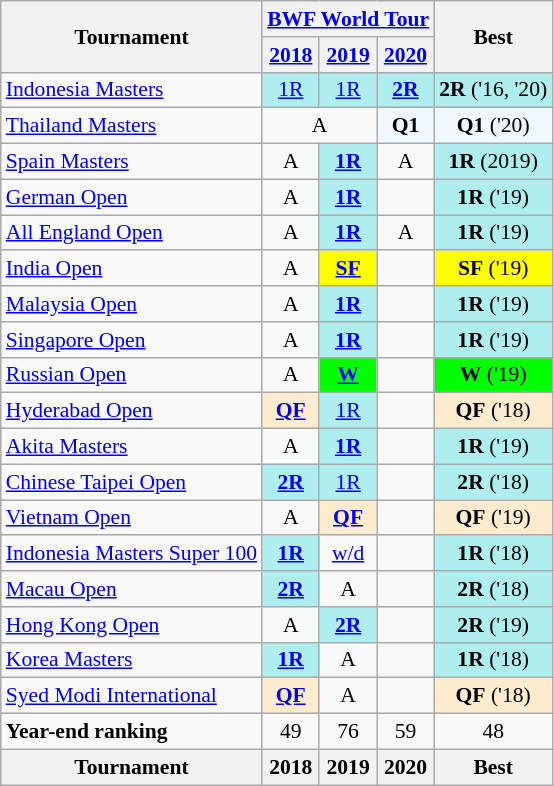<table style='font-size: 90%; text-align:center;' class='wikitable'>
<tr>
<th rowspan="2">Tournament</th>
<th colspan="3"><strong><a href='#'>BWF World Tour</a></strong></th>
<th rowspan="2">Best</th>
</tr>
<tr>
<th><a href='#'>2018</a></th>
<th><a href='#'>2019</a></th>
<th><a href='#'>2020</a></th>
</tr>
<tr>
<td align=left><a href='#'>Indonesia Masters</a></td>
<td bgcolor=AFEEEE><a href='#'>1R</a></td>
<td bgcolor=AFEEEE><a href='#'>1R</a></td>
<td bgcolor=AFEEEE><a href='#'><strong>2R</strong></a></td>
<td bgcolor=AFEEEE><strong>2R</strong> ('16, '20)</td>
</tr>
<tr>
<td align=left><a href='#'>Thailand Masters</a></td>
<td colspan=2>A</td>
<td bgcolor=F0F8FF><strong>Q1</strong></td>
<td bgcolor=F0F8FF><strong>Q1</strong> ('20)</td>
</tr>
<tr>
<td align=left><a href='#'>Spain Masters</a></td>
<td>A</td>
<td bgcolor=AFEEEE><a href='#'><strong>1R</strong></a></td>
<td>A</td>
<td bgcolor=AFEEEE><strong>1R</strong> (2019)</td>
</tr>
<tr>
<td align=left><a href='#'>German Open</a></td>
<td>A</td>
<td bgcolor=AFEEEE><a href='#'><strong>1R</strong></a></td>
<td></td>
<td bgcolor=AFEEEE><strong>1R</strong> ('19)</td>
</tr>
<tr>
<td align=left><a href='#'>All England Open</a></td>
<td>A</td>
<td bgcolor=AFEEEE><a href='#'><strong>1R</strong></a></td>
<td>A</td>
<td bgcolor=AFEEEE><strong>1R</strong> ('19)</td>
</tr>
<tr>
<td align=left><a href='#'>India Open</a></td>
<td>A</td>
<td bgcolor=FFFF00><a href='#'><strong>SF</strong></a></td>
<td></td>
<td bgcolor=FFFF00><strong>SF</strong> ('19)</td>
</tr>
<tr>
<td align=left><a href='#'>Malaysia Open</a></td>
<td>A</td>
<td bgcolor=AFEEEE><a href='#'><strong>1R</strong></a></td>
<td></td>
<td bgcolor=AFEEEE><strong>1R</strong> ('19)</td>
</tr>
<tr>
<td align=left><a href='#'>Singapore Open</a></td>
<td>A</td>
<td bgcolor=AFEEEE><a href='#'><strong>1R</strong></a></td>
<td></td>
<td bgcolor=AFEEEE><strong>1R</strong> ('19)</td>
</tr>
<tr>
<td align=left><a href='#'>Russian Open</a></td>
<td>A</td>
<td bgcolor=00FF00><a href='#'><strong>W</strong></a></td>
<td></td>
<td bgcolor=00FF00><strong>W</strong> ('19)</td>
</tr>
<tr>
<td align=left><a href='#'>Hyderabad Open</a></td>
<td bgcolor=FFEBCD><a href='#'><strong>QF</strong></a></td>
<td bgcolor=AFEEEE><a href='#'>1R</a></td>
<td></td>
<td bgcolor=FFEBCD><strong>QF</strong> ('18)</td>
</tr>
<tr>
<td align=left><a href='#'>Akita Masters</a></td>
<td>A</td>
<td bgcolor=AFEEEE><a href='#'><strong>1R</strong></a></td>
<td></td>
<td bgcolor=AFEEEE><strong>1R</strong> ('19)</td>
</tr>
<tr>
<td align=left><a href='#'>Chinese Taipei Open</a></td>
<td bgcolor=AFEEEE><a href='#'><strong>2R</strong></a></td>
<td bgcolor=AFEEEE><a href='#'>1R</a></td>
<td></td>
<td bgcolor=AFEEEE><strong>2R</strong> ('18)</td>
</tr>
<tr>
<td align=left><a href='#'>Vietnam Open</a></td>
<td>A</td>
<td bgcolor=FFEBCD><a href='#'><strong>QF</strong></a></td>
<td></td>
<td bgcolor=FFEBCD><strong>QF</strong> ('19)</td>
</tr>
<tr>
<td align=left><a href='#'>Indonesia Masters Super 100</a></td>
<td bgcolor=AFEEEE><a href='#'><strong>1R</strong></a></td>
<td><a href='#'>w/d</a></td>
<td></td>
<td bgcolor=AFEEEE><strong>1R</strong> ('18)</td>
</tr>
<tr>
<td align=left><a href='#'>Macau Open</a></td>
<td bgcolor=AFEEEE><a href='#'><strong>2R</strong></a></td>
<td>A</td>
<td></td>
<td bgcolor=AFEEEE><strong>2R</strong> ('18)</td>
</tr>
<tr>
<td align=left><a href='#'>Hong Kong Open</a></td>
<td>A</td>
<td bgcolor=AFEEEE><a href='#'><strong>2R</strong></a></td>
<td></td>
<td bgcolor=AFEEEE><strong>2R</strong> ('19)</td>
</tr>
<tr>
<td align=left><a href='#'>Korea Masters</a></td>
<td bgcolor=AFEEEE><a href='#'><strong>1R</strong></a></td>
<td>A</td>
<td></td>
<td bgcolor=AFEEEE><strong>1R</strong> ('18)</td>
</tr>
<tr>
<td align=left><a href='#'>Syed Modi International</a></td>
<td bgcolor=FFEBCD><a href='#'><strong>QF</strong></a></td>
<td>A</td>
<td></td>
<td bgcolor=FFEBCD><strong>QF</strong> ('18)</td>
</tr>
<tr>
<td align=left><strong>Year-end ranking</strong></td>
<td>49</td>
<td>76</td>
<td>59</td>
<td>48</td>
</tr>
<tr>
<th>Tournament</th>
<th>2018</th>
<th>2019</th>
<th>2020</th>
<th>Best</th>
</tr>
</table>
